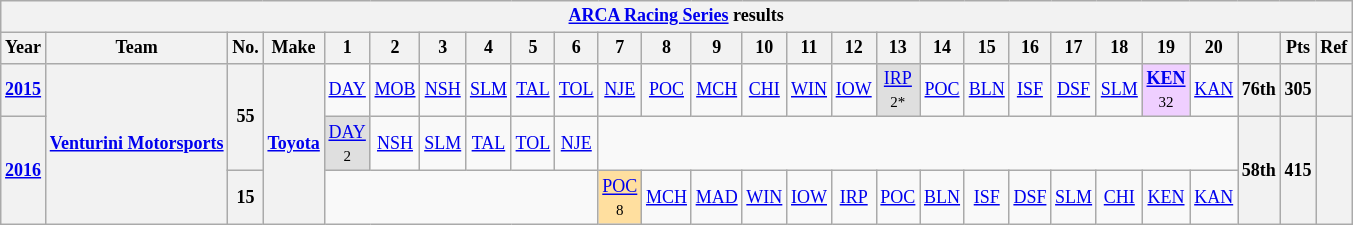<table class="wikitable" style="text-align:center; font-size:75%">
<tr>
<th colspan=45><a href='#'>ARCA Racing Series</a> results</th>
</tr>
<tr>
<th>Year</th>
<th>Team</th>
<th>No.</th>
<th>Make</th>
<th>1</th>
<th>2</th>
<th>3</th>
<th>4</th>
<th>5</th>
<th>6</th>
<th>7</th>
<th>8</th>
<th>9</th>
<th>10</th>
<th>11</th>
<th>12</th>
<th>13</th>
<th>14</th>
<th>15</th>
<th>16</th>
<th>17</th>
<th>18</th>
<th>19</th>
<th>20</th>
<th></th>
<th>Pts</th>
<th>Ref</th>
</tr>
<tr>
<th><a href='#'>2015</a></th>
<th rowspan=3><a href='#'>Venturini Motorsports</a></th>
<th rowspan=2>55</th>
<th rowspan=3><a href='#'>Toyota</a></th>
<td><a href='#'>DAY</a></td>
<td><a href='#'>MOB</a></td>
<td><a href='#'>NSH</a></td>
<td><a href='#'>SLM</a></td>
<td><a href='#'>TAL</a></td>
<td><a href='#'>TOL</a></td>
<td><a href='#'>NJE</a></td>
<td><a href='#'>POC</a></td>
<td><a href='#'>MCH</a></td>
<td><a href='#'>CHI</a></td>
<td><a href='#'>WIN</a></td>
<td><a href='#'>IOW</a></td>
<td style="background:#DFDFDF;"><a href='#'>IRP</a><br><small>2*</small></td>
<td><a href='#'>POC</a></td>
<td><a href='#'>BLN</a></td>
<td><a href='#'>ISF</a></td>
<td><a href='#'>DSF</a></td>
<td><a href='#'>SLM</a></td>
<td style="background:#EFCFFF;"><strong><a href='#'>KEN</a></strong><br><small>32</small></td>
<td><a href='#'>KAN</a></td>
<th>76th</th>
<th>305</th>
<th></th>
</tr>
<tr>
<th rowspan=2><a href='#'>2016</a></th>
<td style="background:#DFDFDF;"><a href='#'>DAY</a><br><small>2</small></td>
<td><a href='#'>NSH</a></td>
<td><a href='#'>SLM</a></td>
<td><a href='#'>TAL</a></td>
<td><a href='#'>TOL</a></td>
<td><a href='#'>NJE</a></td>
<td colspan=14></td>
<th rowspan=2>58th</th>
<th rowspan=2>415</th>
<th rowspan=2></th>
</tr>
<tr>
<th>15</th>
<td colspan=6></td>
<td style="background:#FFDF9F;"><a href='#'>POC</a><br><small>8</small></td>
<td><a href='#'>MCH</a></td>
<td><a href='#'>MAD</a></td>
<td><a href='#'>WIN</a></td>
<td><a href='#'>IOW</a></td>
<td><a href='#'>IRP</a></td>
<td><a href='#'>POC</a></td>
<td><a href='#'>BLN</a></td>
<td><a href='#'>ISF</a></td>
<td><a href='#'>DSF</a></td>
<td><a href='#'>SLM</a></td>
<td><a href='#'>CHI</a></td>
<td><a href='#'>KEN</a></td>
<td><a href='#'>KAN</a></td>
</tr>
</table>
